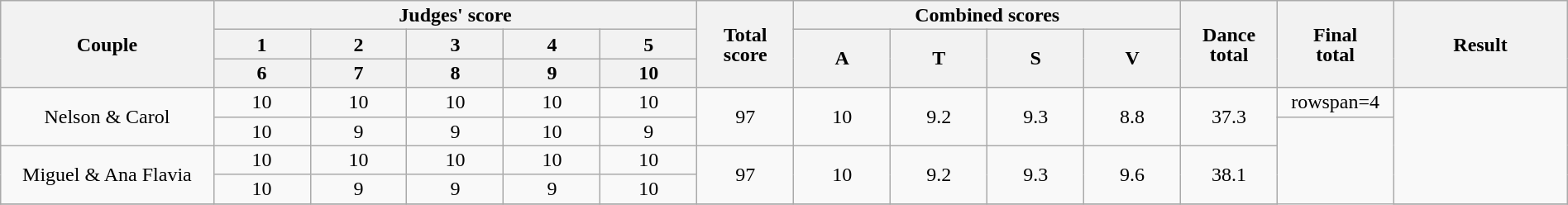<table class="wikitable" style="font-size:100%; line-height:16px; text-align:center" width="100%">
<tr>
<th rowspan=3 width="11.00%">Couple</th>
<th colspan=5 width="25.00%">Judges' score</th>
<th rowspan=3 width="05.00%">Total<br>score</th>
<th colspan=4 width="20.00%">Combined scores</th>
<th rowspan=3 width="05.00%">Dance<br>total</th>
<th rowspan=3 width="05.00%">Final<br>total</th>
<th rowspan=3 width="09.00%">Result</th>
</tr>
<tr>
<th width="05.00%">1</th>
<th width="05.00%">2</th>
<th width="05.00%">3</th>
<th width="05.00%">4</th>
<th width="05.00%">5</th>
<th width="05.00%" rowspan=2>A</th>
<th width="05.00%" rowspan=2>T</th>
<th width="05.00%" rowspan=2>S</th>
<th width="05.00%" rowspan=2>V</th>
</tr>
<tr>
<th>6</th>
<th>7</th>
<th>8</th>
<th>9</th>
<th>10</th>
</tr>
<tr>
<td rowspan=2>Nelson & Carol</td>
<td>10</td>
<td>10</td>
<td>10</td>
<td>10</td>
<td>10</td>
<td rowspan=2>97</td>
<td rowspan=2>10</td>
<td rowspan=2>9.2</td>
<td rowspan=2>9.3</td>
<td rowspan=2>8.8</td>
<td rowspan=2>37.3</td>
<td>rowspan=4 </td>
<td rowspan=4></td>
</tr>
<tr>
<td>10</td>
<td>9</td>
<td>9</td>
<td>10</td>
<td>9</td>
</tr>
<tr>
<td rowspan=2>Miguel & Ana Flavia</td>
<td>10</td>
<td>10</td>
<td>10</td>
<td>10</td>
<td>10</td>
<td rowspan=2>97</td>
<td rowspan=2>10</td>
<td rowspan=2>9.2</td>
<td rowspan=2>9.3</td>
<td rowspan=2>9.6</td>
<td rowspan=2>38.1</td>
</tr>
<tr>
<td>10</td>
<td>9</td>
<td>9</td>
<td>9</td>
<td>10</td>
</tr>
<tr>
</tr>
</table>
